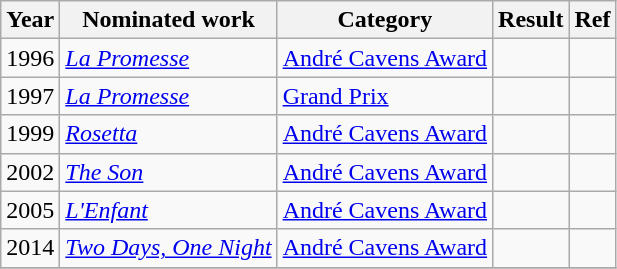<table class="wikitable sortable">
<tr>
<th>Year</th>
<th>Nominated work</th>
<th>Category</th>
<th>Result</th>
<th>Ref</th>
</tr>
<tr>
<td>1996</td>
<td><em><a href='#'>La Promesse</a></em></td>
<td><a href='#'>André Cavens Award</a></td>
<td></td>
<td></td>
</tr>
<tr>
<td>1997</td>
<td><em><a href='#'>La Promesse</a></em></td>
<td><a href='#'>Grand Prix</a></td>
<td></td>
<td></td>
</tr>
<tr>
<td>1999</td>
<td><em><a href='#'>Rosetta</a></em></td>
<td><a href='#'>André Cavens Award</a></td>
<td></td>
<td></td>
</tr>
<tr>
<td>2002</td>
<td><em><a href='#'>The Son</a></em></td>
<td><a href='#'>André Cavens Award</a></td>
<td></td>
<td></td>
</tr>
<tr>
<td>2005</td>
<td><em><a href='#'>L'Enfant</a></em></td>
<td><a href='#'>André Cavens Award</a></td>
<td></td>
<td></td>
</tr>
<tr>
<td>2014</td>
<td><em><a href='#'>Two Days, One Night</a></em></td>
<td><a href='#'>André Cavens Award</a></td>
<td></td>
<td></td>
</tr>
<tr>
</tr>
</table>
